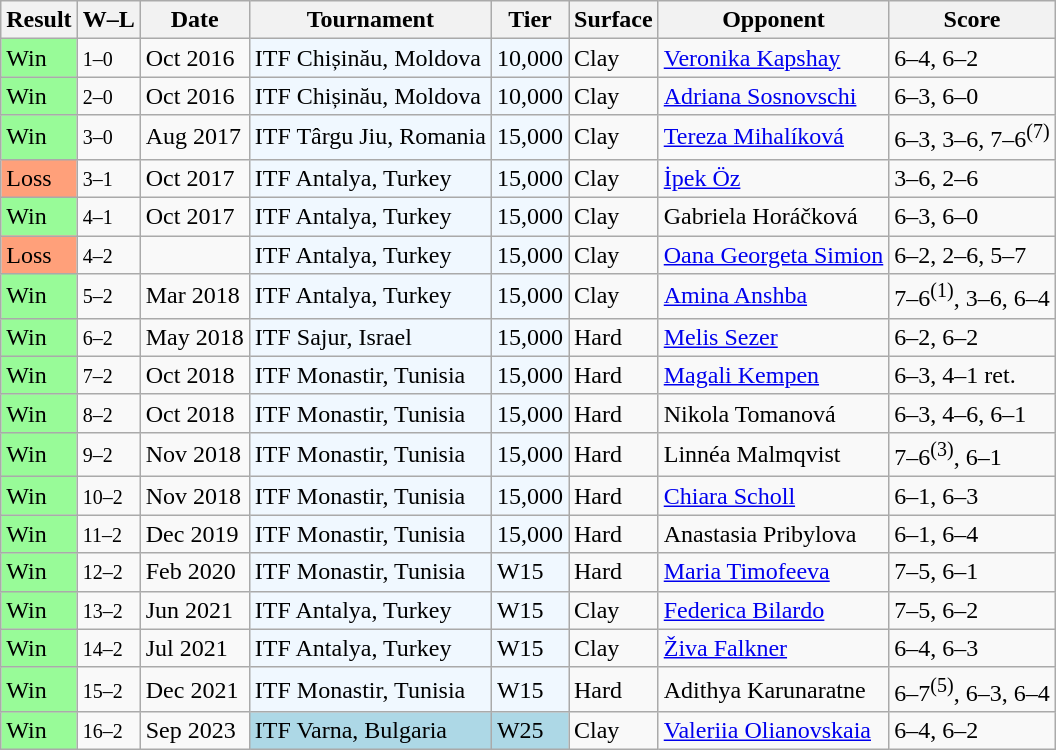<table class="sortable wikitable">
<tr>
<th>Result</th>
<th class="unsortable">W–L</th>
<th>Date</th>
<th>Tournament</th>
<th>Tier</th>
<th>Surface</th>
<th>Opponent</th>
<th class="unsortable">Score</th>
</tr>
<tr>
<td style="background:#98fb98;">Win</td>
<td><small>1–0</small></td>
<td>Oct 2016</td>
<td style="background:#f0f8ff;">ITF Chișinău, Moldova</td>
<td style="background:#f0f8ff;">10,000</td>
<td>Clay</td>
<td> <a href='#'>Veronika Kapshay</a></td>
<td>6–4, 6–2</td>
</tr>
<tr>
<td style="background:#98fb98;">Win</td>
<td><small>2–0</small></td>
<td>Oct 2016</td>
<td style="background:#f0f8ff;">ITF Chișinău, Moldova</td>
<td style="background:#f0f8ff;">10,000</td>
<td>Clay</td>
<td> <a href='#'>Adriana Sosnovschi</a></td>
<td>6–3, 6–0</td>
</tr>
<tr>
<td style="background:#98fb98;">Win</td>
<td><small>3–0</small></td>
<td>Aug 2017</td>
<td style="background:#f0f8ff;">ITF Târgu Jiu, Romania</td>
<td style="background:#f0f8ff;">15,000</td>
<td>Clay</td>
<td> <a href='#'>Tereza Mihalíková</a></td>
<td>6–3, 3–6, 7–6<sup>(7)</sup></td>
</tr>
<tr>
<td bgcolor=ffa07a>Loss</td>
<td><small>3–1</small></td>
<td>Oct 2017</td>
<td style="background:#f0f8ff;">ITF Antalya, Turkey</td>
<td style="background:#f0f8ff;">15,000</td>
<td>Clay</td>
<td> <a href='#'>İpek Öz</a></td>
<td>3–6, 2–6</td>
</tr>
<tr>
<td style="background:#98fb98;">Win</td>
<td><small>4–1</small></td>
<td>Oct 2017</td>
<td style="background:#f0f8ff;">ITF Antalya, Turkey</td>
<td style="background:#f0f8ff;">15,000</td>
<td>Clay</td>
<td> Gabriela Horáčková</td>
<td>6–3, 6–0</td>
</tr>
<tr>
<td bgcolor=ffa07a>Loss</td>
<td><small>4–2</small></td>
<td></td>
<td style="background:#f0f8ff;">ITF Antalya, Turkey</td>
<td style="background:#f0f8ff;">15,000</td>
<td>Clay</td>
<td> <a href='#'>Oana Georgeta Simion</a></td>
<td>6–2, 2–6, 5–7</td>
</tr>
<tr>
<td style="background:#98fb98;">Win</td>
<td><small>5–2</small></td>
<td>Mar 2018</td>
<td style="background:#f0f8ff;">ITF Antalya, Turkey</td>
<td style="background:#f0f8ff;">15,000</td>
<td>Clay</td>
<td> <a href='#'>Amina Anshba</a></td>
<td>7–6<sup>(1)</sup>, 3–6, 6–4</td>
</tr>
<tr>
<td style="background:#98fb98;">Win</td>
<td><small>6–2</small></td>
<td>May 2018</td>
<td style="background:#f0f8ff;">ITF Sajur, Israel</td>
<td style="background:#f0f8ff;">15,000</td>
<td>Hard</td>
<td> <a href='#'>Melis Sezer</a></td>
<td>6–2, 6–2</td>
</tr>
<tr>
<td style="background:#98fb98;">Win</td>
<td><small>7–2</small></td>
<td>Oct 2018</td>
<td style="background:#f0f8ff;">ITF Monastir, Tunisia</td>
<td style="background:#f0f8ff;">15,000</td>
<td>Hard</td>
<td> <a href='#'>Magali Kempen</a></td>
<td>6–3, 4–1 ret.</td>
</tr>
<tr>
<td style="background:#98fb98;">Win</td>
<td><small>8–2</small></td>
<td>Oct 2018</td>
<td style="background:#f0f8ff;">ITF Monastir, Tunisia</td>
<td style="background:#f0f8ff;">15,000</td>
<td>Hard</td>
<td> Nikola Tomanová</td>
<td>6–3, 4–6, 6–1</td>
</tr>
<tr>
<td style="background:#98fb98;">Win</td>
<td><small>9–2</small></td>
<td>Nov 2018</td>
<td style="background:#f0f8ff;">ITF Monastir, Tunisia</td>
<td style="background:#f0f8ff;">15,000</td>
<td>Hard</td>
<td> Linnéa Malmqvist</td>
<td>7–6<sup>(3)</sup>, 6–1</td>
</tr>
<tr>
<td style="background:#98fb98;">Win</td>
<td><small>10–2</small></td>
<td>Nov 2018</td>
<td style="background:#f0f8ff;">ITF Monastir, Tunisia</td>
<td style="background:#f0f8ff;">15,000</td>
<td>Hard</td>
<td> <a href='#'>Chiara Scholl</a></td>
<td>6–1, 6–3</td>
</tr>
<tr>
<td style="background:#98fb98;">Win</td>
<td><small>11–2</small></td>
<td>Dec 2019</td>
<td style="background:#f0f8ff;">ITF Monastir, Tunisia</td>
<td style="background:#f0f8ff;">15,000</td>
<td>Hard</td>
<td> Anastasia Pribylova</td>
<td>6–1, 6–4</td>
</tr>
<tr>
<td style="background:#98fb98;">Win</td>
<td><small>12–2</small></td>
<td>Feb 2020</td>
<td style="background:#f0f8ff;">ITF Monastir, Tunisia</td>
<td style="background:#f0f8ff;">W15</td>
<td>Hard</td>
<td> <a href='#'>Maria Timofeeva</a></td>
<td>7–5, 6–1</td>
</tr>
<tr>
<td style="background:#98fb98;">Win</td>
<td><small>13–2</small></td>
<td>Jun 2021</td>
<td style="background:#f0f8ff;">ITF Antalya, Turkey</td>
<td style="background:#f0f8ff;">W15</td>
<td>Clay</td>
<td> <a href='#'>Federica Bilardo</a></td>
<td>7–5, 6–2</td>
</tr>
<tr>
<td style="background:#98fb98;">Win</td>
<td><small>14–2</small></td>
<td>Jul 2021</td>
<td style="background:#f0f8ff;">ITF Antalya, Turkey</td>
<td style="background:#f0f8ff;">W15</td>
<td>Clay</td>
<td> <a href='#'>Živa Falkner</a></td>
<td>6–4, 6–3</td>
</tr>
<tr>
<td style="background:#98fb98;">Win</td>
<td><small>15–2</small></td>
<td>Dec 2021</td>
<td style="background:#f0f8ff;">ITF Monastir, Tunisia</td>
<td style="background:#f0f8ff;">W15</td>
<td>Hard</td>
<td> Adithya Karunaratne</td>
<td>6–7<sup>(5)</sup>, 6–3, 6–4</td>
</tr>
<tr>
<td style="background:#98fb98;">Win</td>
<td><small>16–2</small></td>
<td>Sep 2023</td>
<td style="background:lightblue;">ITF Varna, Bulgaria</td>
<td style="background:lightblue;">W25</td>
<td>Clay</td>
<td> <a href='#'>Valeriia Olianovskaia</a></td>
<td>6–4, 6–2</td>
</tr>
</table>
